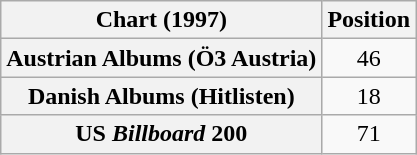<table class="wikitable sortable plainrowheaders" style="text-align:center">
<tr>
<th scope="col">Chart (1997)</th>
<th scope="col">Position</th>
</tr>
<tr>
<th scope="row">Austrian Albums (Ö3 Austria)</th>
<td>46</td>
</tr>
<tr>
<th scope="row">Danish Albums (Hitlisten)</th>
<td>18</td>
</tr>
<tr>
<th scope="row">US <em>Billboard</em> 200</th>
<td>71</td>
</tr>
</table>
